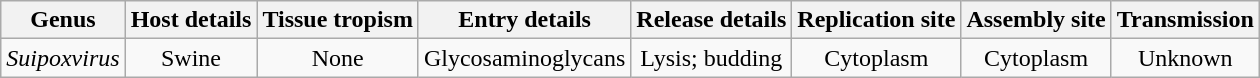<table class="wikitable sortable" style="text-align:center">
<tr>
<th>Genus</th>
<th>Host details</th>
<th>Tissue tropism</th>
<th>Entry details</th>
<th>Release details</th>
<th>Replication site</th>
<th>Assembly site</th>
<th>Transmission</th>
</tr>
<tr>
<td><em>Suipoxvirus</em></td>
<td>Swine</td>
<td>None</td>
<td>Glycosaminoglycans</td>
<td>Lysis; budding</td>
<td>Cytoplasm</td>
<td>Cytoplasm</td>
<td>Unknown</td>
</tr>
</table>
